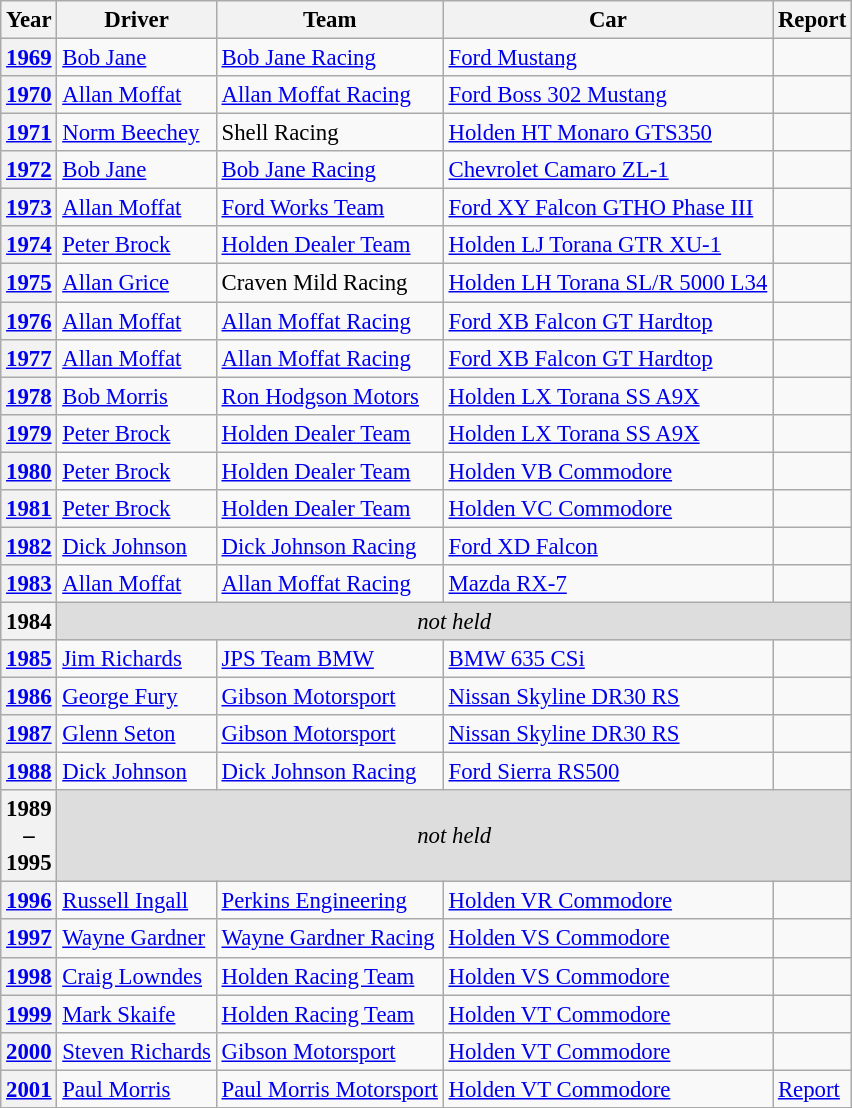<table class="wikitable" style="font-size: 95%;">
<tr>
<th>Year</th>
<th>Driver</th>
<th>Team</th>
<th>Car</th>
<th>Report</th>
</tr>
<tr>
<th><a href='#'>1969</a></th>
<td> <a href='#'>Bob Jane</a></td>
<td><a href='#'>Bob Jane Racing</a></td>
<td><a href='#'>Ford Mustang</a></td>
<td></td>
</tr>
<tr>
<th><a href='#'>1970</a></th>
<td> <a href='#'>Allan Moffat</a></td>
<td><a href='#'>Allan Moffat Racing</a></td>
<td><a href='#'>Ford Boss 302 Mustang</a></td>
<td></td>
</tr>
<tr>
<th><a href='#'>1971</a></th>
<td> <a href='#'>Norm Beechey</a></td>
<td>Shell Racing</td>
<td><a href='#'>Holden HT Monaro GTS350</a></td>
<td></td>
</tr>
<tr>
<th><a href='#'>1972</a></th>
<td> <a href='#'>Bob Jane</a></td>
<td><a href='#'>Bob Jane Racing</a></td>
<td><a href='#'>Chevrolet Camaro ZL-1</a></td>
<td></td>
</tr>
<tr>
<th><a href='#'>1973</a></th>
<td> <a href='#'>Allan Moffat</a></td>
<td><a href='#'>Ford Works Team</a></td>
<td><a href='#'>Ford XY Falcon GTHO Phase III</a></td>
<td></td>
</tr>
<tr>
<th><a href='#'>1974</a></th>
<td> <a href='#'>Peter Brock</a></td>
<td><a href='#'>Holden Dealer Team</a></td>
<td><a href='#'>Holden LJ Torana GTR XU-1</a></td>
<td></td>
</tr>
<tr>
<th><a href='#'>1975</a></th>
<td> <a href='#'>Allan Grice</a></td>
<td>Craven Mild Racing</td>
<td><a href='#'>Holden LH Torana SL/R 5000 L34</a></td>
<td></td>
</tr>
<tr>
<th><a href='#'>1976</a></th>
<td> <a href='#'>Allan Moffat</a></td>
<td><a href='#'>Allan Moffat Racing</a></td>
<td><a href='#'>Ford XB Falcon GT Hardtop</a></td>
<td></td>
</tr>
<tr>
<th><a href='#'>1977</a></th>
<td> <a href='#'>Allan Moffat</a></td>
<td><a href='#'>Allan Moffat Racing</a></td>
<td><a href='#'>Ford XB Falcon GT Hardtop</a></td>
<td></td>
</tr>
<tr>
<th><a href='#'>1978</a></th>
<td> <a href='#'>Bob Morris</a></td>
<td><a href='#'>Ron Hodgson Motors</a></td>
<td><a href='#'>Holden LX Torana SS A9X</a></td>
<td></td>
</tr>
<tr>
<th><a href='#'>1979</a></th>
<td> <a href='#'>Peter Brock</a></td>
<td><a href='#'>Holden Dealer Team</a></td>
<td><a href='#'>Holden LX Torana SS A9X</a></td>
<td></td>
</tr>
<tr>
<th><a href='#'>1980</a></th>
<td> <a href='#'>Peter Brock</a></td>
<td><a href='#'>Holden Dealer Team</a></td>
<td><a href='#'>Holden VB Commodore</a></td>
<td></td>
</tr>
<tr>
<th><a href='#'>1981</a></th>
<td> <a href='#'>Peter Brock</a></td>
<td><a href='#'>Holden Dealer Team</a></td>
<td><a href='#'>Holden VC Commodore</a></td>
<td></td>
</tr>
<tr>
<th><a href='#'>1982</a></th>
<td> <a href='#'>Dick Johnson</a></td>
<td><a href='#'>Dick Johnson Racing</a></td>
<td><a href='#'>Ford XD Falcon</a></td>
<td></td>
</tr>
<tr>
<th><a href='#'>1983</a></th>
<td> <a href='#'>Allan Moffat</a></td>
<td><a href='#'>Allan Moffat Racing</a></td>
<td><a href='#'>Mazda RX-7</a></td>
<td></td>
</tr>
<tr style="background: #dddddd">
<th>1984</th>
<td align="center" colspan="4"><em>not held</em></td>
</tr>
<tr>
<th><a href='#'>1985</a></th>
<td> <a href='#'>Jim Richards</a></td>
<td><a href='#'>JPS Team BMW</a></td>
<td><a href='#'>BMW 635 CSi</a></td>
<td></td>
</tr>
<tr>
<th><a href='#'>1986</a></th>
<td> <a href='#'>George Fury</a></td>
<td><a href='#'>Gibson Motorsport</a></td>
<td><a href='#'>Nissan Skyline DR30 RS</a></td>
<td></td>
</tr>
<tr>
<th><a href='#'>1987</a></th>
<td> <a href='#'>Glenn Seton</a></td>
<td><a href='#'>Gibson Motorsport</a></td>
<td><a href='#'>Nissan Skyline DR30 RS</a></td>
<td></td>
</tr>
<tr>
<th><a href='#'>1988</a></th>
<td> <a href='#'>Dick Johnson</a></td>
<td><a href='#'>Dick Johnson Racing</a></td>
<td><a href='#'>Ford Sierra RS500</a></td>
<td></td>
</tr>
<tr style="background: #dddddd">
<th>1989<br>–<br>1995</th>
<td align="center" colspan="4"><em>not held</em></td>
</tr>
<tr>
<th><a href='#'>1996</a></th>
<td> <a href='#'>Russell Ingall</a></td>
<td><a href='#'>Perkins Engineering</a></td>
<td><a href='#'>Holden VR Commodore</a></td>
<td></td>
</tr>
<tr>
<th><a href='#'>1997</a></th>
<td> <a href='#'>Wayne Gardner</a></td>
<td><a href='#'>Wayne Gardner Racing</a></td>
<td><a href='#'>Holden VS Commodore</a></td>
<td></td>
</tr>
<tr>
<th><a href='#'>1998</a></th>
<td> <a href='#'>Craig Lowndes</a></td>
<td><a href='#'>Holden Racing Team</a></td>
<td><a href='#'>Holden VS Commodore</a></td>
<td></td>
</tr>
<tr>
<th><a href='#'>1999</a></th>
<td> <a href='#'>Mark Skaife</a></td>
<td><a href='#'>Holden Racing Team</a></td>
<td><a href='#'>Holden VT Commodore</a></td>
<td></td>
</tr>
<tr>
<th><a href='#'>2000</a></th>
<td> <a href='#'>Steven Richards</a></td>
<td><a href='#'>Gibson Motorsport</a></td>
<td><a href='#'>Holden VT Commodore</a></td>
<td></td>
</tr>
<tr>
<th><a href='#'>2001</a></th>
<td> <a href='#'>Paul Morris</a></td>
<td><a href='#'>Paul Morris Motorsport</a></td>
<td><a href='#'>Holden VT Commodore</a></td>
<td><a href='#'>Report</a></td>
</tr>
</table>
